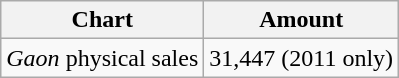<table class="wikitable">
<tr>
<th>Chart</th>
<th>Amount</th>
</tr>
<tr>
<td><em>Gaon</em> physical sales</td>
<td align="center">31,447 (2011 only)</td>
</tr>
</table>
